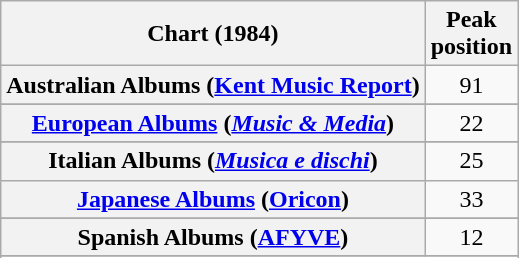<table class="wikitable sortable plainrowheaders" style="text-align:center;">
<tr>
<th scope="col">Chart (1984)</th>
<th scope="col">Peak<br>position</th>
</tr>
<tr>
<th scope="row">Australian Albums (<a href='#'>Kent Music Report</a>)</th>
<td>91</td>
</tr>
<tr>
</tr>
<tr>
<th scope="row"><a href='#'>European Albums</a> (<em><a href='#'>Music & Media</a></em>)</th>
<td>22</td>
</tr>
<tr>
</tr>
<tr>
<th scope="row">Italian Albums (<em><a href='#'>Musica e dischi</a></em>)</th>
<td>25</td>
</tr>
<tr>
<th scope="row"><a href='#'>Japanese Albums</a> (<a href='#'>Oricon</a>)</th>
<td>33</td>
</tr>
<tr>
</tr>
<tr>
<th scope="row">Spanish Albums (<a href='#'>AFYVE</a>)</th>
<td>12</td>
</tr>
<tr>
</tr>
<tr>
</tr>
<tr>
</tr>
<tr>
</tr>
<tr>
</tr>
</table>
